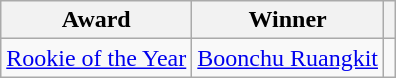<table class="wikitable">
<tr>
<th>Award</th>
<th>Winner</th>
<th></th>
</tr>
<tr>
<td><a href='#'>Rookie of the Year</a></td>
<td> <a href='#'>Boonchu Ruangkit</a></td>
<td></td>
</tr>
</table>
